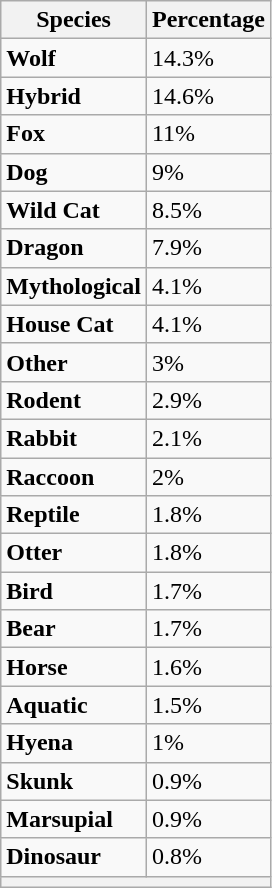<table class="wikitable sortable mw-collapsible mw-collapsed">
<tr>
<th scope="col"><strong>Species</strong></th>
<th scope="col">Percentage</th>
</tr>
<tr>
<td><strong>Wolf</strong></td>
<td>14.3%</td>
</tr>
<tr>
<td><strong>Hybrid</strong></td>
<td>14.6%</td>
</tr>
<tr>
<td><strong>Fox</strong></td>
<td>11%</td>
</tr>
<tr>
<td><strong>Dog</strong></td>
<td>9%</td>
</tr>
<tr>
<td><strong>Wild Cat</strong></td>
<td>8.5%</td>
</tr>
<tr>
<td><strong>Dragon</strong></td>
<td>7.9%</td>
</tr>
<tr>
<td><strong>Mythological</strong></td>
<td>4.1%</td>
</tr>
<tr>
<td><strong>House Cat</strong></td>
<td>4.1%</td>
</tr>
<tr>
<td><strong>Other</strong></td>
<td>3%</td>
</tr>
<tr>
<td><strong>Rodent</strong></td>
<td>2.9%</td>
</tr>
<tr>
<td><strong>Rabbit</strong></td>
<td>2.1%</td>
</tr>
<tr>
<td><strong>Raccoon</strong></td>
<td>2%</td>
</tr>
<tr>
<td><strong>Reptile</strong></td>
<td>1.8%</td>
</tr>
<tr>
<td><strong>Otter</strong></td>
<td>1.8%</td>
</tr>
<tr>
<td><strong>Bird</strong></td>
<td>1.7%</td>
</tr>
<tr>
<td><strong>Bear</strong></td>
<td>1.7%</td>
</tr>
<tr>
<td><strong>Horse</strong></td>
<td>1.6%</td>
</tr>
<tr>
<td><strong>Aquatic</strong></td>
<td>1.5%</td>
</tr>
<tr>
<td><strong>Hyena</strong></td>
<td>1%</td>
</tr>
<tr>
<td><strong>Skunk</strong></td>
<td>0.9%</td>
</tr>
<tr>
<td><strong>Marsupial</strong></td>
<td>0.9%</td>
</tr>
<tr>
<td><strong>Dinosaur</strong></td>
<td>0.8%</td>
</tr>
<tr>
<th colspan="2"></th>
</tr>
</table>
